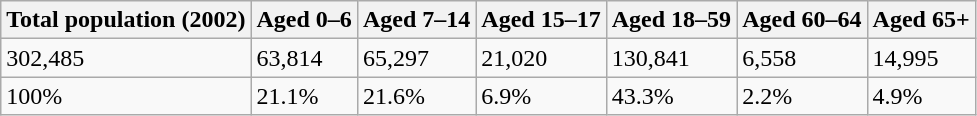<table class="wikitable sortable">
<tr>
<th>Total population (2002)</th>
<th>Aged 0–6</th>
<th>Aged 7–14</th>
<th>Aged 15–17</th>
<th>Aged 18–59</th>
<th>Aged 60–64</th>
<th>Aged 65+</th>
</tr>
<tr>
<td>302,485</td>
<td>63,814</td>
<td>65,297</td>
<td>21,020</td>
<td>130,841</td>
<td>6,558</td>
<td>14,995</td>
</tr>
<tr>
<td>100%</td>
<td>21.1%</td>
<td>21.6%</td>
<td>6.9%</td>
<td>43.3%</td>
<td>2.2%</td>
<td>4.9%</td>
</tr>
</table>
